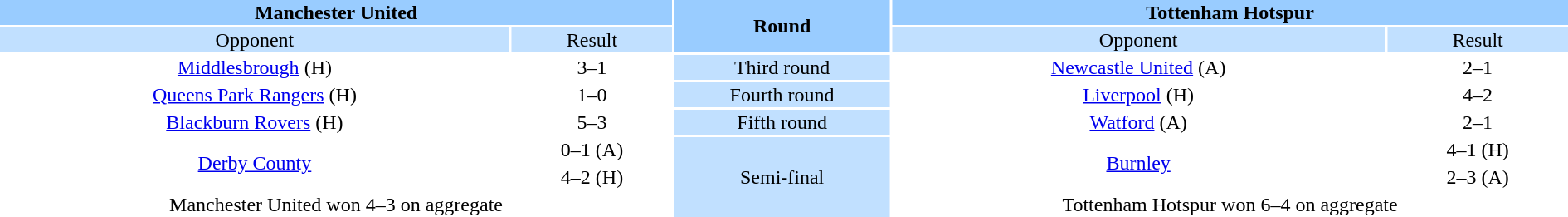<table width="100%" style="text-align:center">
<tr bgcolor="#99ccff">
<th colspan="2" style="width:1*">Manchester United</th>
<th rowspan="2">Round</th>
<th colspan="2" style="width:1*">Tottenham Hotspur</th>
</tr>
<tr valign=top bgcolor="#c1e0ff">
<td>Opponent</td>
<td>Result</td>
<td>Opponent</td>
<td>Result</td>
</tr>
<tr>
<td><a href='#'>Middlesbrough</a> (H)</td>
<td>3–1</td>
<td bgcolor=#c1e0ff>Third round</td>
<td><a href='#'>Newcastle United</a> (A)</td>
<td>2–1</td>
</tr>
<tr>
<td><a href='#'>Queens Park Rangers</a> (H)</td>
<td>1–0</td>
<td bgcolor=#c1e0ff>Fourth round</td>
<td><a href='#'>Liverpool</a> (H)</td>
<td>4–2</td>
</tr>
<tr>
<td><a href='#'>Blackburn Rovers</a> (H)</td>
<td>5–3</td>
<td bgcolor=#c1e0ff>Fifth round</td>
<td><a href='#'>Watford</a> (A)</td>
<td>2–1</td>
</tr>
<tr>
<td rowspan="2"><a href='#'>Derby County</a></td>
<td>0–1 (A)</td>
<td rowspan="3" bgcolor=#c1e0ff>Semi-final</td>
<td rowspan="2"><a href='#'>Burnley</a></td>
<td>4–1 (H)</td>
</tr>
<tr>
<td>4–2 (H)</td>
<td>2–3 (A)</td>
</tr>
<tr>
<td colspan="2">Manchester United won 4–3 on aggregate</td>
<td colspan="2">Tottenham Hotspur won 6–4 on aggregate</td>
</tr>
</table>
